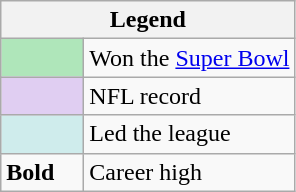<table class="wikitable mw-collapsible">
<tr>
<th colspan="2">Legend</th>
</tr>
<tr>
<td style="background:#afe6ba; width:3em;"></td>
<td>Won the <a href='#'>Super Bowl</a></td>
</tr>
<tr>
<td style="background:#e0cef2; width:3em;"></td>
<td>NFL record</td>
</tr>
<tr>
<td style="background:#cfecec; width:3em;"></td>
<td>Led the league</td>
</tr>
<tr>
<td><strong>Bold</strong></td>
<td>Career high</td>
</tr>
</table>
